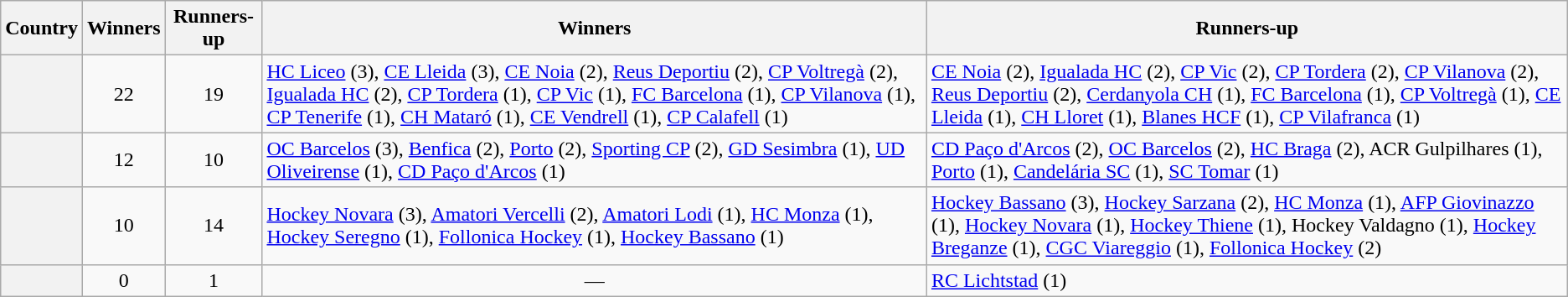<table class="wikitable sortable plainrowheaders">
<tr>
<th scope="col">Country</th>
<th scope="col">Winners</th>
<th scope="col">Runners-up</th>
<th scope="col" class="unsortable">Winners</th>
<th scope="col" class="unsortable">Runners-up</th>
</tr>
<tr>
<th scope="row"></th>
<td align="center">22</td>
<td align="center">19</td>
<td><a href='#'>HC Liceo</a> (3), <a href='#'>CE Lleida</a> (3), <a href='#'>CE Noia</a> (2), <a href='#'>Reus Deportiu</a> (2), <a href='#'>CP Voltregà</a> (2), <a href='#'>Igualada HC</a> (2), <a href='#'>CP Tordera</a> (1), <a href='#'>CP Vic</a> (1), <a href='#'>FC Barcelona</a> (1), <a href='#'>CP Vilanova</a> (1), <a href='#'>CP Tenerife</a> (1), <a href='#'>CH Mataró</a> (1), <a href='#'>CE Vendrell</a> (1), <a href='#'>CP Calafell</a> (1)</td>
<td><a href='#'>CE Noia</a> (2), <a href='#'>Igualada HC</a> (2), <a href='#'>CP Vic</a> (2), <a href='#'>CP Tordera</a> (2), <a href='#'>CP Vilanova</a> (2), <a href='#'>Reus Deportiu</a> (2), <a href='#'>Cerdanyola CH</a> (1), <a href='#'>FC Barcelona</a> (1), <a href='#'>CP Voltregà</a> (1), <a href='#'>CE Lleida</a> (1), <a href='#'>CH Lloret</a> (1), <a href='#'>Blanes HCF</a> (1), <a href='#'>CP Vilafranca</a> (1)</td>
</tr>
<tr>
<th scope="row"></th>
<td align="center">12</td>
<td align="center">10</td>
<td><a href='#'>OC Barcelos</a> (3), <a href='#'>Benfica</a> (2), <a href='#'>Porto</a> (2), <a href='#'>Sporting CP</a> (2), <a href='#'>GD Sesimbra</a> (1), <a href='#'>UD Oliveirense</a> (1), <a href='#'>CD Paço d'Arcos</a> (1)</td>
<td><a href='#'>CD Paço d'Arcos</a> (2), <a href='#'>OC Barcelos</a> (2), <a href='#'>HC Braga</a> (2), ACR Gulpilhares (1), <a href='#'>Porto</a> (1), <a href='#'>Candelária SC</a> (1), <a href='#'>SC Tomar</a> (1)</td>
</tr>
<tr>
<th scope="row"></th>
<td align="center">10</td>
<td align="center">14</td>
<td><a href='#'>Hockey Novara</a> (3), <a href='#'>Amatori Vercelli</a> (2), <a href='#'>Amatori Lodi</a> (1), <a href='#'>HC Monza</a> (1), <a href='#'>Hockey Seregno</a> (1), <a href='#'>Follonica Hockey</a> (1), <a href='#'>Hockey Bassano</a> (1)</td>
<td><a href='#'>Hockey Bassano</a> (3), <a href='#'>Hockey Sarzana</a> (2), <a href='#'>HC Monza</a> (1), <a href='#'>AFP Giovinazzo</a> (1), <a href='#'>Hockey Novara</a> (1), <a href='#'>Hockey Thiene</a> (1), Hockey Valdagno (1), <a href='#'>Hockey Breganze</a> (1), <a href='#'>CGC Viareggio</a> (1), <a href='#'>Follonica Hockey</a> (2)</td>
</tr>
<tr>
<th scope="row"></th>
<td align="center">0</td>
<td align="center">1</td>
<td align="center">—</td>
<td><a href='#'>RC Lichtstad</a> (1)</td>
</tr>
</table>
